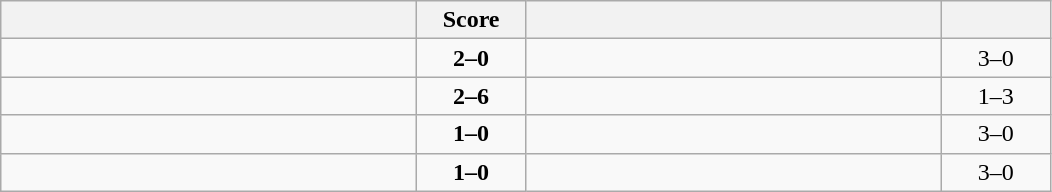<table class="wikitable" style="text-align: center; ">
<tr>
<th align="right" width="270"></th>
<th width="65">Score</th>
<th align="left" width="270"></th>
<th width="65"></th>
</tr>
<tr>
<td align="left"><strong></strong></td>
<td><strong>2–0</strong></td>
<td align="left"></td>
<td>3–0 <strong></strong></td>
</tr>
<tr>
<td align="left"></td>
<td><strong>2–6</strong></td>
<td align="left"><strong></strong></td>
<td>1–3 <strong></strong></td>
</tr>
<tr>
<td align="left"><strong></strong></td>
<td><strong>1–0</strong></td>
<td align="left"></td>
<td>3–0 <strong></strong></td>
</tr>
<tr>
<td align="left"><strong></strong></td>
<td><strong>1–0</strong></td>
<td align="left"></td>
<td>3–0 <strong></strong></td>
</tr>
</table>
